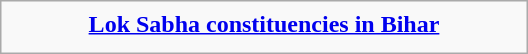<table class="infobox" style="width:22em;">
<tr>
<th style="text-align:center;"><a href='#'>Lok Sabha constituencies in Bihar</a></th>
</tr>
<tr>
<td style="text-align:center;"></td>
</tr>
</table>
